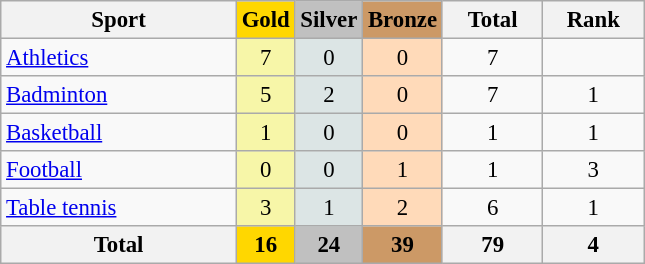<table class="wikitable sortable" style="text-align:center; font-size:95%">
<tr>
<th width=150>Sport</th>
<th style="background-color:gold; width=60;">Gold</th>
<th style="background-color:silver; width=60;">Silver</th>
<th style="background-color:#cc9966; width=60;">Bronze</th>
<th width=60>Total</th>
<th width=60>Rank</th>
</tr>
<tr>
<td align=left> <a href='#'>Athletics</a></td>
<td bgcolor=#f7f6a8>7</td>
<td bgcolor=#dce5e5>0</td>
<td bgcolor=#ffdab9>0</td>
<td>7</td>
<td></td>
</tr>
<tr>
<td align=left> <a href='#'>Badminton</a></td>
<td bgcolor=#f7f6a8>5</td>
<td bgcolor=#dce5e5>2</td>
<td bgcolor=#ffdab9>0</td>
<td>7</td>
<td>1</td>
</tr>
<tr>
<td align=left> <a href='#'>Basketball</a></td>
<td bgcolor=#f7f6a8>1</td>
<td bgcolor=#dce5e5>0</td>
<td bgcolor=#ffdab9>0</td>
<td>1</td>
<td>1</td>
</tr>
<tr>
<td align=left> <a href='#'>Football</a></td>
<td bgcolor=#f7f6a8>0</td>
<td bgcolor=#dce5e5>0</td>
<td bgcolor=#ffdab9>1</td>
<td>1</td>
<td>3</td>
</tr>
<tr>
<td align=left> <a href='#'>Table tennis</a></td>
<td bgcolor=#f7f6a8>3</td>
<td bgcolor=#dce5e5>1</td>
<td bgcolor=#ffdab9>2</td>
<td>6</td>
<td>1</td>
</tr>
<tr>
<th>Total</th>
<th style="background-color:gold; width=60;">16</th>
<th style="background-color:silver; width=60;">24</th>
<th style="background-color:#cc9966; width=60;">39</th>
<th>79</th>
<th>4</th>
</tr>
</table>
